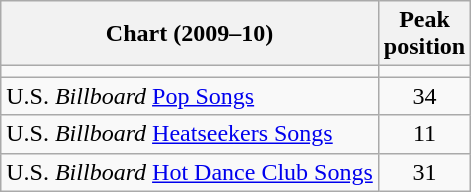<table class="wikitable sortable">
<tr>
<th align="center">Chart (2009–10)</th>
<th align="center">Peak<br>position</th>
</tr>
<tr>
<td></td>
</tr>
<tr>
<td>U.S. <em>Billboard</em> <a href='#'>Pop Songs</a></td>
<td align="center">34</td>
</tr>
<tr>
<td align="left">U.S. <em>Billboard</em> <a href='#'>Heatseekers Songs</a></td>
<td align="center">11</td>
</tr>
<tr>
<td>U.S. <em>Billboard</em> <a href='#'>Hot Dance Club Songs</a></td>
<td align="center">31</td>
</tr>
</table>
